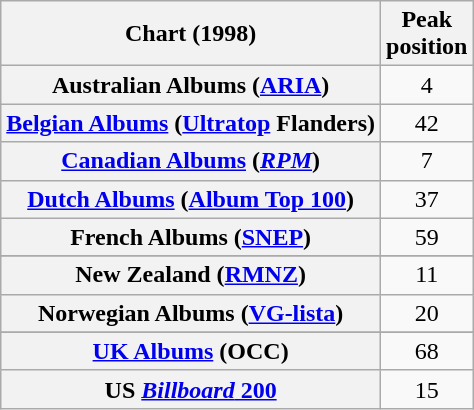<table class="wikitable sortable plainrowheaders">
<tr>
<th scope="col">Chart (1998)</th>
<th scope="col">Peak<br>position</th>
</tr>
<tr>
<th scope="row">Australian Albums (<a href='#'>ARIA</a>)</th>
<td align="center">4</td>
</tr>
<tr>
<th scope="row"><a href='#'>Belgian Albums</a> (<a href='#'>Ultratop</a> Flanders)</th>
<td align="center">42</td>
</tr>
<tr>
<th scope="row"><a href='#'>Canadian Albums</a> (<em><a href='#'>RPM</a></em>)</th>
<td align="center">7</td>
</tr>
<tr>
<th scope="row"><a href='#'>Dutch Albums</a> (<a href='#'>Album Top 100</a>)</th>
<td align="center">37</td>
</tr>
<tr>
<th scope="row">French Albums (<a href='#'>SNEP</a>)</th>
<td align="center">59</td>
</tr>
<tr>
</tr>
<tr>
<th scope="row">New Zealand (<a href='#'>RMNZ</a>)</th>
<td align="center">11</td>
</tr>
<tr>
<th scope="row">Norwegian Albums (<a href='#'>VG-lista</a>)</th>
<td align="center">20</td>
</tr>
<tr>
</tr>
<tr>
<th scope="row"><a href='#'>UK Albums</a> (OCC)</th>
<td align="center">68</td>
</tr>
<tr>
<th scope="row">US <a href='#'><em>Billboard</em> 200</a></th>
<td align="center">15</td>
</tr>
</table>
